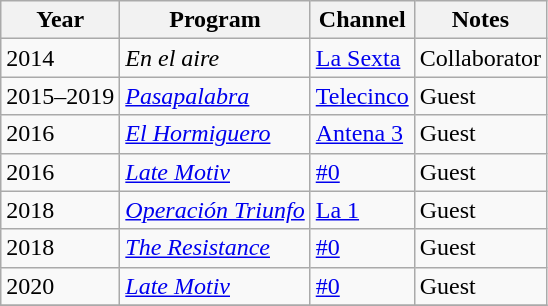<table class="wikitable sortable">
<tr>
<th>Year</th>
<th>Program</th>
<th>Channel</th>
<th>Notes</th>
</tr>
<tr>
<td>2014</td>
<td><em>En el aire</em></td>
<td><a href='#'>La Sexta</a></td>
<td>Collaborator</td>
</tr>
<tr>
<td>2015–2019</td>
<td><em><a href='#'>Pasapalabra</a></em></td>
<td><a href='#'>Telecinco</a></td>
<td>Guest</td>
</tr>
<tr>
<td>2016</td>
<td><em><a href='#'>El Hormiguero</a></em></td>
<td><a href='#'>Antena 3</a></td>
<td>Guest</td>
</tr>
<tr>
<td>2016</td>
<td><em><a href='#'>Late Motiv</a></em></td>
<td><a href='#'>#0</a></td>
<td>Guest</td>
</tr>
<tr>
<td>2018</td>
<td><em><a href='#'>Operación Triunfo</a></em></td>
<td><a href='#'>La 1</a></td>
<td>Guest</td>
</tr>
<tr>
<td>2018</td>
<td><em><a href='#'>The Resistance</a></em></td>
<td><a href='#'>#0</a></td>
<td>Guest</td>
</tr>
<tr>
<td>2020</td>
<td><em><a href='#'>Late Motiv</a></em></td>
<td><a href='#'>#0</a></td>
<td>Guest</td>
</tr>
<tr>
</tr>
</table>
